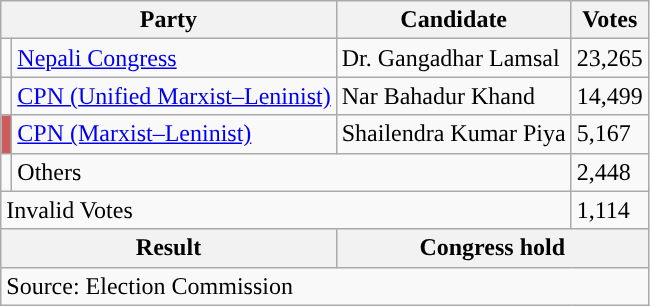<table class="wikitable">
<tr>
<th colspan="2">Party</th>
<th>Candidate</th>
<th>Votes</th>
</tr>
<tr>
<td style="background-color:"></td>
<td><a href='#'>Nepali Congress</a></td>
<td>Dr. Gangadhar Lamsal</td>
<td>23,265</td>
</tr>
<tr>
<td style="background-color:"></td>
<td><a href='#'>CPN (Unified Marxist–Leninist)</a></td>
<td>Nar Bahadur Khand</td>
<td>14,499</td>
</tr>
<tr>
<td style="background-color:indianred"></td>
<td><a href='#'>CPN (Marxist–Leninist)</a></td>
<td>Shailendra Kumar Piya</td>
<td>5,167</td>
</tr>
<tr>
<td></td>
<td colspan="2">Others</td>
<td>2,448</td>
</tr>
<tr>
<td colspan="3">Invalid Votes</td>
<td>1,114</td>
</tr>
<tr>
<th colspan="2">Result</th>
<th colspan="2">Congress hold</th>
</tr>
<tr>
<td colspan="4">Source: Election Commission</td>
</tr>
</table>
